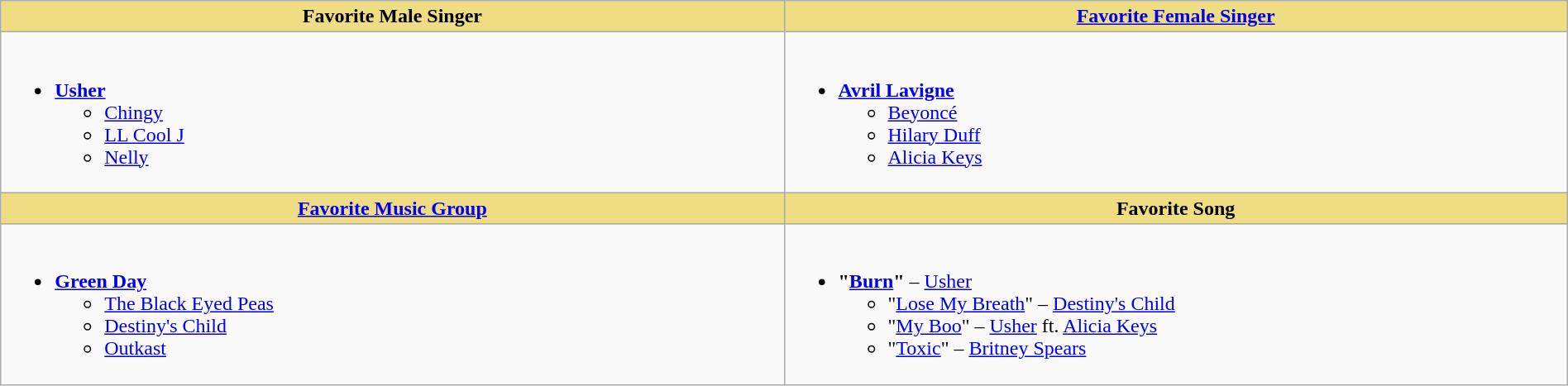<table class="wikitable" style="width:100%">
<tr>
<th style="background:#EEDD82; width:50%">Favorite Male Singer</th>
<th style="background:#EEDD82; width:50%"><a href='#'>Favorite Female Singer</a></th>
</tr>
<tr>
<td valign="top"><br><ul><li><strong><a href='#'>Usher</a></strong><ul><li><a href='#'>Chingy</a></li><li><a href='#'>LL Cool J</a></li><li><a href='#'>Nelly</a></li></ul></li></ul></td>
<td valign="top"><br><ul><li><strong><a href='#'>Avril Lavigne</a></strong><ul><li><a href='#'>Beyoncé</a></li><li><a href='#'>Hilary Duff</a></li><li><a href='#'>Alicia Keys</a></li></ul></li></ul></td>
</tr>
<tr>
<th style="background:#EEDD82; width:50%"><a href='#'>Favorite Music Group</a></th>
<th style="background:#EEDD82; width:50%">Favorite Song</th>
</tr>
<tr>
<td valign="top"><br><ul><li><strong><a href='#'>Green Day</a></strong><ul><li><a href='#'>The Black Eyed Peas</a></li><li><a href='#'>Destiny's Child</a></li><li><a href='#'>Outkast</a></li></ul></li></ul></td>
<td valign="top"><br><ul><li><strong>"<a href='#'>Burn</a>"</strong> – <a href='#'>Usher</a><ul><li>"<a href='#'>Lose My Breath</a>" – <a href='#'>Destiny's Child</a></li><li>"<a href='#'>My Boo</a>" – <a href='#'>Usher</a> ft. <a href='#'>Alicia Keys</a></li><li>"<a href='#'>Toxic</a>" – <a href='#'>Britney Spears</a></li></ul></li></ul></td>
</tr>
</table>
